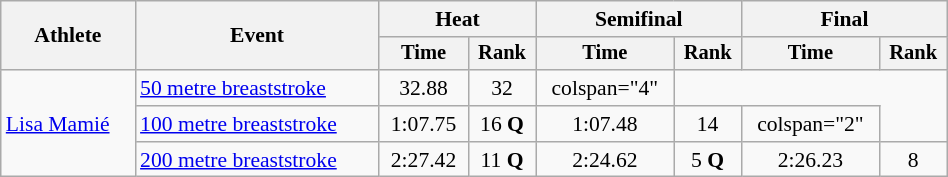<table class="wikitable" style="text-align:center; font-size:90%; width:50%;">
<tr>
<th rowspan="2">Athlete</th>
<th rowspan="2">Event</th>
<th colspan="2">Heat</th>
<th colspan="2">Semifinal</th>
<th colspan="2">Final</th>
</tr>
<tr style="font-size:95%">
<th>Time</th>
<th>Rank</th>
<th>Time</th>
<th>Rank</th>
<th>Time</th>
<th>Rank</th>
</tr>
<tr>
<td align=left rowspan=3><a href='#'>Lisa Mamié</a></td>
<td align=left><a href='#'>50 metre breaststroke</a></td>
<td>32.88</td>
<td>32</td>
<td>colspan="4"  </td>
</tr>
<tr>
<td align=left><a href='#'>100 metre breaststroke</a></td>
<td>1:07.75</td>
<td>16 <strong>Q</strong></td>
<td>1:07.48</td>
<td>14</td>
<td>colspan="2"  </td>
</tr>
<tr>
<td align=left><a href='#'>200 metre breaststroke</a></td>
<td>2:27.42</td>
<td>11 <strong>Q</strong></td>
<td>2:24.62</td>
<td>5 <strong>Q</strong></td>
<td>2:26.23</td>
<td>8</td>
</tr>
</table>
